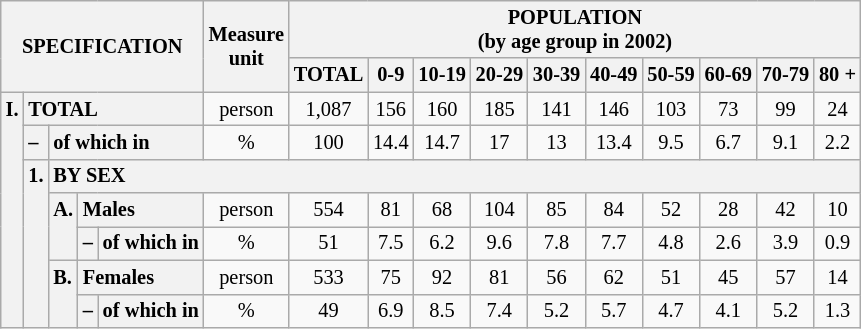<table class="wikitable" style="font-size:85%; text-align:center">
<tr>
<th rowspan="2" colspan="5">SPECIFICATION</th>
<th rowspan="2">Measure<br> unit</th>
<th colspan="10" rowspan="1">POPULATION<br> (by age group in 2002)</th>
</tr>
<tr>
<th>TOTAL</th>
<th>0-9</th>
<th>10-19</th>
<th>20-29</th>
<th>30-39</th>
<th>40-49</th>
<th>50-59</th>
<th>60-69</th>
<th>70-79</th>
<th>80 +</th>
</tr>
<tr>
<th style="text-align:left" valign="top" rowspan="7">I.</th>
<th style="text-align:left" colspan="4">TOTAL</th>
<td>person</td>
<td>1,087</td>
<td>156</td>
<td>160</td>
<td>185</td>
<td>141</td>
<td>146</td>
<td>103</td>
<td>73</td>
<td>99</td>
<td>24</td>
</tr>
<tr>
<th style="text-align:left" valign="top">–</th>
<th style="text-align:left" colspan="3">of which in</th>
<td>%</td>
<td>100</td>
<td>14.4</td>
<td>14.7</td>
<td>17</td>
<td>13</td>
<td>13.4</td>
<td>9.5</td>
<td>6.7</td>
<td>9.1</td>
<td>2.2</td>
</tr>
<tr>
<th style="text-align:left" valign="top" rowspan="5">1.</th>
<th style="text-align:left" colspan="14">BY SEX</th>
</tr>
<tr>
<th style="text-align:left" valign="top" rowspan="2">A.</th>
<th style="text-align:left" colspan="2">Males</th>
<td>person</td>
<td>554</td>
<td>81</td>
<td>68</td>
<td>104</td>
<td>85</td>
<td>84</td>
<td>52</td>
<td>28</td>
<td>42</td>
<td>10</td>
</tr>
<tr>
<th style="text-align:left" valign="top">–</th>
<th style="text-align:left" colspan="1">of which in</th>
<td>%</td>
<td>51</td>
<td>7.5</td>
<td>6.2</td>
<td>9.6</td>
<td>7.8</td>
<td>7.7</td>
<td>4.8</td>
<td>2.6</td>
<td>3.9</td>
<td>0.9</td>
</tr>
<tr>
<th style="text-align:left" valign="top" rowspan="2">B.</th>
<th style="text-align:left" colspan="2">Females</th>
<td>person</td>
<td>533</td>
<td>75</td>
<td>92</td>
<td>81</td>
<td>56</td>
<td>62</td>
<td>51</td>
<td>45</td>
<td>57</td>
<td>14</td>
</tr>
<tr>
<th style="text-align:left" valign="top">–</th>
<th style="text-align:left" colspan="1">of which in</th>
<td>%</td>
<td>49</td>
<td>6.9</td>
<td>8.5</td>
<td>7.4</td>
<td>5.2</td>
<td>5.7</td>
<td>4.7</td>
<td>4.1</td>
<td>5.2</td>
<td>1.3</td>
</tr>
</table>
